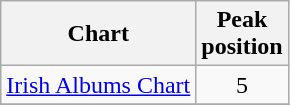<table class="wikitable sortable">
<tr>
<th>Chart</th>
<th>Peak<br>position</th>
</tr>
<tr>
<td><a href='#'>Irish Albums Chart</a></td>
<td align="center">5</td>
</tr>
<tr>
</tr>
</table>
